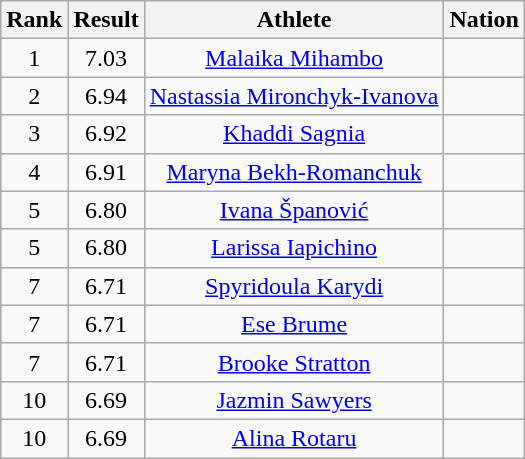<table class="wikitable" style="text-align:center">
<tr>
<th>Rank</th>
<th>Result</th>
<th>Athlete</th>
<th>Nation</th>
</tr>
<tr>
<td>1</td>
<td>7.03</td>
<td><a href='#'>Malaika Mihambo</a></td>
<td align=left></td>
</tr>
<tr>
<td>2</td>
<td>6.94</td>
<td><a href='#'>Nastassia Mironchyk-Ivanova</a></td>
<td align=left></td>
</tr>
<tr>
<td>3</td>
<td>6.92</td>
<td><a href='#'>Khaddi Sagnia</a></td>
<td align=left></td>
</tr>
<tr>
<td>4</td>
<td>6.91</td>
<td><a href='#'>Maryna Bekh-Romanchuk</a></td>
<td align=left></td>
</tr>
<tr>
<td>5</td>
<td>6.80</td>
<td><a href='#'>Ivana Španović</a></td>
<td align=left></td>
</tr>
<tr>
<td>5</td>
<td>6.80</td>
<td><a href='#'>Larissa Iapichino</a></td>
<td align=left></td>
</tr>
<tr>
<td>7</td>
<td>6.71</td>
<td><a href='#'>Spyridoula Karydi</a></td>
<td align=left></td>
</tr>
<tr>
<td>7</td>
<td>6.71</td>
<td><a href='#'>Ese Brume</a></td>
<td align=left></td>
</tr>
<tr>
<td>7</td>
<td>6.71</td>
<td><a href='#'>Brooke Stratton</a></td>
<td align=left></td>
</tr>
<tr>
<td>10</td>
<td>6.69</td>
<td><a href='#'>Jazmin Sawyers</a></td>
<td align=left></td>
</tr>
<tr>
<td>10</td>
<td>6.69</td>
<td><a href='#'>Alina Rotaru</a></td>
<td align=left></td>
</tr>
</table>
